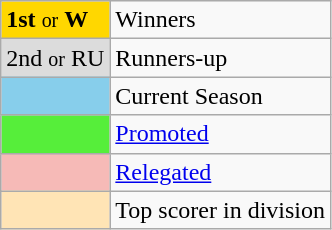<table class="wikitable" text-align:center">
<tr>
<td bgcolor=gold><strong>1st</strong> <small>or</small> <strong>W</strong></td>
<td>Winners</td>
</tr>
<tr>
<td bgcolor=#DCDCDC>2nd <small>or</small> RU</td>
<td>Runners-up</td>
</tr>
<tr>
<td bgcolor=skyblue></td>
<td>Current Season</td>
</tr>
<tr>
<td bgcolor=#56EE3a></td>
<td><a href='#'>Promoted</a></td>
</tr>
<tr>
<td bgcolor=#F6BAB7></td>
<td><a href='#'>Relegated</a></td>
</tr>
<tr>
<td bgcolor=moccasin></td>
<td>Top scorer in division</td>
</tr>
</table>
